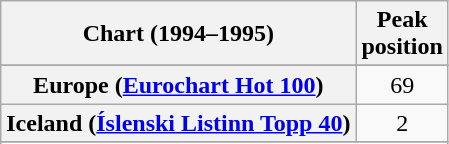<table class="wikitable sortable plainrowheaders" style="text-align:center">
<tr>
<th>Chart (1994–1995)</th>
<th>Peak<br>position</th>
</tr>
<tr>
</tr>
<tr>
<th scope="row">Europe (<a href='#'>Eurochart Hot 100</a>)</th>
<td>69</td>
</tr>
<tr>
<th scope="row">Iceland (<a href='#'>Íslenski Listinn Topp 40</a>)</th>
<td>2</td>
</tr>
<tr>
</tr>
<tr>
</tr>
</table>
